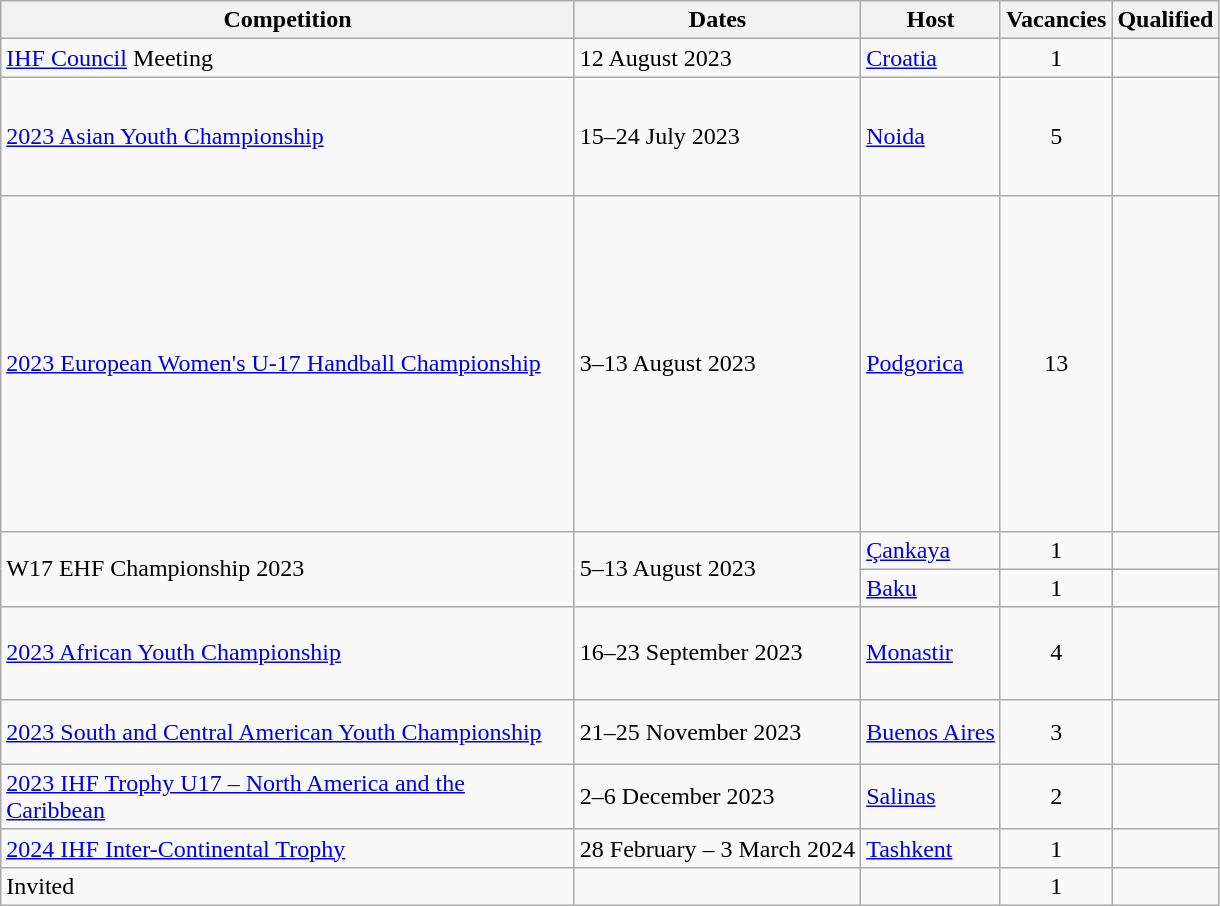<table class="wikitable">
<tr>
<th width=375>Competition</th>
<th>Dates</th>
<th>Host</th>
<th>Vacancies</th>
<th>Qualified</th>
</tr>
<tr>
<td><a href='#'>IHF Council</a> Meeting</td>
<td>12 August 2023</td>
<td> <a href='#'>Croatia</a></td>
<td align=center>1</td>
<td></td>
</tr>
<tr>
<td><a href='#'>2023 Asian Youth Championship</a></td>
<td>15–24 July 2023</td>
<td> <a href='#'>Noida</a></td>
<td align=center>5</td>
<td><br><br><br><br></td>
</tr>
<tr>
<td><a href='#'>2023 European Women's U-17 Handball Championship</a></td>
<td>3–13 August 2023</td>
<td> <a href='#'>Podgorica</a></td>
<td align=center>13</td>
<td><br><br><br><br><br><br><br><br><br><br><br><br></td>
</tr>
<tr>
<td rowspan=2>W17 EHF Championship 2023</td>
<td rowspan=2>5–13 August 2023</td>
<td> <a href='#'>Çankaya</a></td>
<td align=center>1</td>
<td></td>
</tr>
<tr>
<td> <a href='#'>Baku</a></td>
<td align=center>1</td>
<td></td>
</tr>
<tr>
<td><a href='#'>2023 African Youth Championship</a></td>
<td>16–23 September 2023</td>
<td> <a href='#'>Monastir</a></td>
<td align=center>4</td>
<td><br><br><br></td>
</tr>
<tr>
<td><a href='#'>2023 South and Central American Youth Championship</a></td>
<td>21–25 November 2023</td>
<td> <a href='#'>Buenos Aires</a></td>
<td align=center>3</td>
<td><br><br></td>
</tr>
<tr>
<td><a href='#'>2023 IHF Trophy U17 – North America and the Caribbean</a></td>
<td>2–6 December 2023</td>
<td> <a href='#'>Salinas</a></td>
<td align=center>2</td>
<td><br></td>
</tr>
<tr>
<td><a href='#'>2024 IHF Inter-Continental Trophy</a></td>
<td>28 February – 3 March 2024</td>
<td> <a href='#'>Tashkent</a></td>
<td align=center>1</td>
<td></td>
</tr>
<tr>
<td>Invited</td>
<td></td>
<td></td>
<td align=center>1</td>
<td></td>
</tr>
</table>
